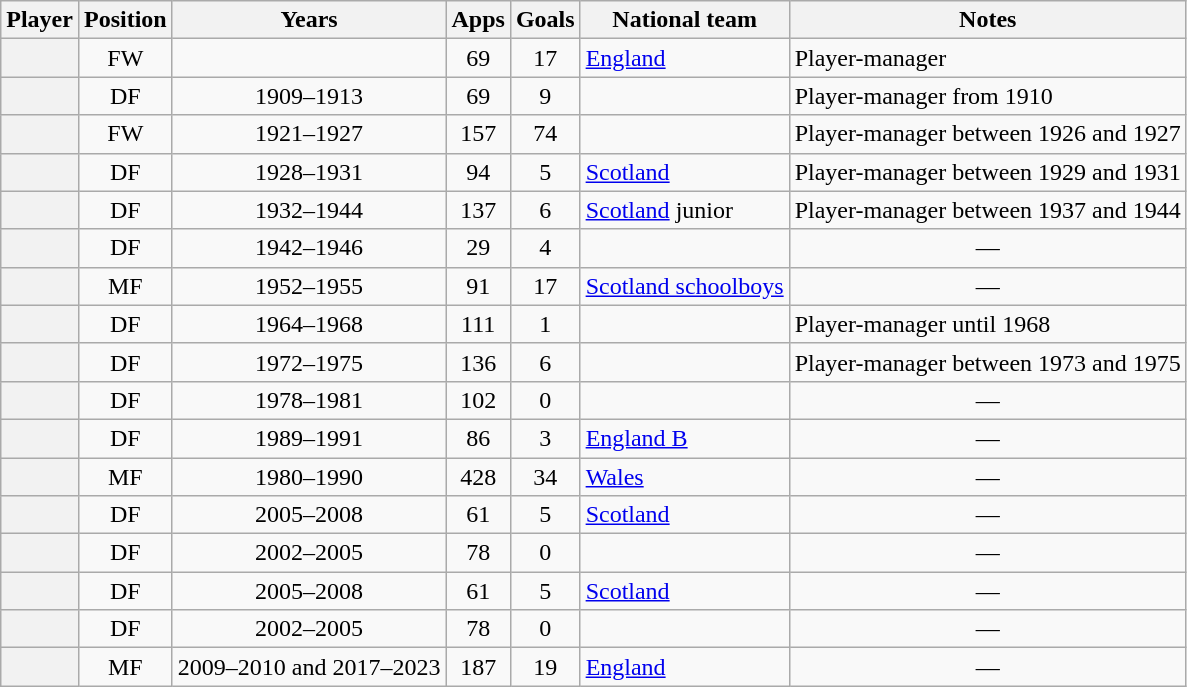<table class="wikitable sortable plainrowheaders" style="text-align:center;">
<tr>
<th scope=col>Player</th>
<th scope=col>Position</th>
<th scope=col>Years</th>
<th scope=col>Apps</th>
<th scope=col>Goals</th>
<th scope=col>National team</th>
<th scope=col>Notes</th>
</tr>
<tr>
<th scope=row></th>
<td>FW</td>
<td></td>
<td>69</td>
<td>17</td>
<td align=left> <a href='#'>England</a></td>
<td align=left>Player-manager</td>
</tr>
<tr>
<th scope=row></th>
<td>DF</td>
<td>1909–1913</td>
<td>69</td>
<td>9</td>
<td align=left></td>
<td align=left>Player-manager from 1910</td>
</tr>
<tr>
<th scope=row></th>
<td>FW</td>
<td>1921–1927</td>
<td>157</td>
<td>74</td>
<td align=left></td>
<td align=left>Player-manager between 1926 and 1927</td>
</tr>
<tr>
<th scope=row></th>
<td>DF</td>
<td>1928–1931</td>
<td>94</td>
<td>5</td>
<td align=left> <a href='#'>Scotland</a></td>
<td align=left>Player-manager between 1929 and 1931</td>
</tr>
<tr>
<th scope=row></th>
<td>DF</td>
<td>1932–1944</td>
<td>137</td>
<td>6</td>
<td align=left> <a href='#'>Scotland</a> junior</td>
<td align=left>Player-manager between 1937 and 1944</td>
</tr>
<tr>
<th scope=row></th>
<td>DF</td>
<td>1942–1946</td>
<td>29</td>
<td>4</td>
<td align=left></td>
<td>—</td>
</tr>
<tr>
<th scope=row></th>
<td>MF</td>
<td>1952–1955</td>
<td>91</td>
<td>17</td>
<td align=left> <a href='#'>Scotland schoolboys</a></td>
<td>—</td>
</tr>
<tr>
<th scope=row></th>
<td>DF</td>
<td>1964–1968</td>
<td>111</td>
<td>1</td>
<td align=left></td>
<td align=left>Player-manager until 1968</td>
</tr>
<tr>
<th scope=row></th>
<td>DF</td>
<td>1972–1975</td>
<td>136</td>
<td>6</td>
<td align=left></td>
<td align=left>Player-manager between 1973 and 1975</td>
</tr>
<tr>
<th scope=row></th>
<td>DF</td>
<td>1978–1981</td>
<td>102</td>
<td>0</td>
<td align=left></td>
<td>—</td>
</tr>
<tr>
<th scope=row></th>
<td>DF</td>
<td>1989–1991</td>
<td>86</td>
<td>3</td>
<td align=left> <a href='#'>England B</a></td>
<td>—</td>
</tr>
<tr>
<th scope=row></th>
<td>MF</td>
<td>1980–1990</td>
<td>428</td>
<td>34</td>
<td align=left> <a href='#'>Wales</a></td>
<td>—</td>
</tr>
<tr>
<th scope=row></th>
<td>DF</td>
<td>2005–2008</td>
<td>61</td>
<td>5</td>
<td align=left> <a href='#'>Scotland</a></td>
<td>—</td>
</tr>
<tr>
<th scope=row></th>
<td>DF</td>
<td>2002–2005</td>
<td>78</td>
<td>0</td>
<td align=left></td>
<td>—</td>
</tr>
<tr>
<th scope=row></th>
<td>DF</td>
<td>2005–2008</td>
<td>61</td>
<td>5</td>
<td align=left> <a href='#'>Scotland</a></td>
<td>—</td>
</tr>
<tr>
<th scope=row></th>
<td>DF</td>
<td>2002–2005</td>
<td>78</td>
<td>0</td>
<td align=left></td>
<td>—</td>
</tr>
<tr>
<th scope=row></th>
<td>MF</td>
<td>2009–2010 and 2017–2023</td>
<td>187</td>
<td>19</td>
<td align=left> <a href='#'>England</a></td>
<td>—</td>
</tr>
</table>
